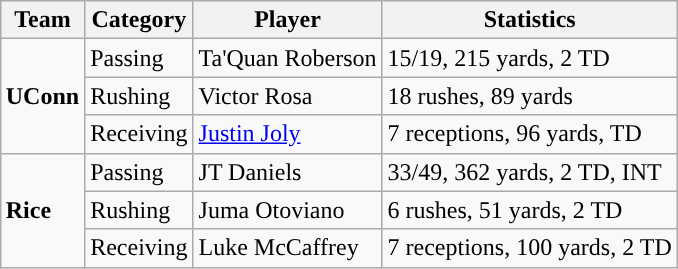<table class="wikitable" style="float: right;">
<tr>
<th>Team</th>
<th>Category</th>
<th>Player</th>
<th>Statistics</th>
</tr>
<tr>
<td rowspan=3><strong>UConn</strong></td>
<td>Passing</td>
<td>Ta'Quan Roberson</td>
<td>15/19, 215 yards, 2 TD</td>
</tr>
<tr>
<td>Rushing</td>
<td>Victor Rosa</td>
<td>18 rushes, 89 yards</td>
</tr>
<tr>
<td>Receiving</td>
<td><a href='#'>Justin Joly</a></td>
<td>7 receptions, 96 yards, TD</td>
</tr>
<tr>
<td rowspan=3><strong>Rice</strong></td>
<td>Passing</td>
<td>JT Daniels</td>
<td>33/49, 362 yards, 2 TD, INT</td>
</tr>
<tr>
<td>Rushing</td>
<td>Juma Otoviano</td>
<td>6 rushes, 51 yards, 2 TD</td>
</tr>
<tr>
<td>Receiving</td>
<td>Luke McCaffrey</td>
<td>7 receptions, 100 yards, 2 TD</td>
</tr>
</table>
